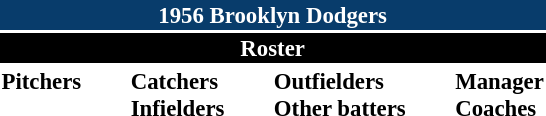<table class="toccolours" style="font-size: 95%;">
<tr>
<th colspan="10" style="background-color: #083c6b; color: white; text-align: center;">1956 Brooklyn Dodgers</th>
</tr>
<tr>
<td colspan="10" style="background-color: black; color: white; text-align: center;"><strong>Roster</strong></td>
</tr>
<tr>
<td valign="top"><strong>Pitchers</strong><br>













</td>
<td width="25px"></td>
<td valign="top"><strong>Catchers</strong><br>


<strong>Infielders</strong>








</td>
<td width="25px"></td>
<td valign="top"><strong>Outfielders</strong><br>





<strong>Other batters</strong>

</td>
<td width="25px"></td>
<td valign="top"><strong>Manager</strong><br>
<strong>Coaches</strong>


</td>
</tr>
</table>
